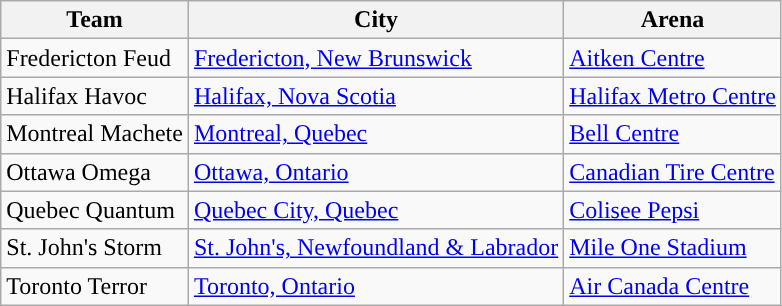<table class="wikitable">
<tr>
<th>Team</th>
<th>City</th>
<th>Arena</th>
</tr>
<tr>
<td>Fredericton Feud</td>
<td><a href='#'>Fredericton, New Brunswick</a></td>
<td><a href='#'>Aitken Centre</a></td>
</tr>
<tr>
<td>Halifax Havoc</td>
<td><a href='#'>Halifax, Nova Scotia</a></td>
<td><a href='#'>Halifax Metro Centre</a></td>
</tr>
<tr>
<td>Montreal Machete</td>
<td><a href='#'>Montreal, Quebec</a></td>
<td><a href='#'>Bell Centre</a></td>
</tr>
<tr>
<td>Ottawa Omega</td>
<td><a href='#'>Ottawa, Ontario</a></td>
<td><a href='#'>Canadian Tire Centre</a></td>
</tr>
<tr>
<td>Quebec Quantum</td>
<td><a href='#'>Quebec City, Quebec</a></td>
<td><a href='#'>Colisee Pepsi</a></td>
</tr>
<tr>
<td>St. John's Storm</td>
<td><a href='#'>St. John's, Newfoundland & Labrador</a></td>
<td><a href='#'>Mile One Stadium</a></td>
</tr>
<tr>
<td>Toronto Terror</td>
<td><a href='#'>Toronto, Ontario</a></td>
<td><a href='#'>Air Canada Centre</a></td>
</tr>
</table>
